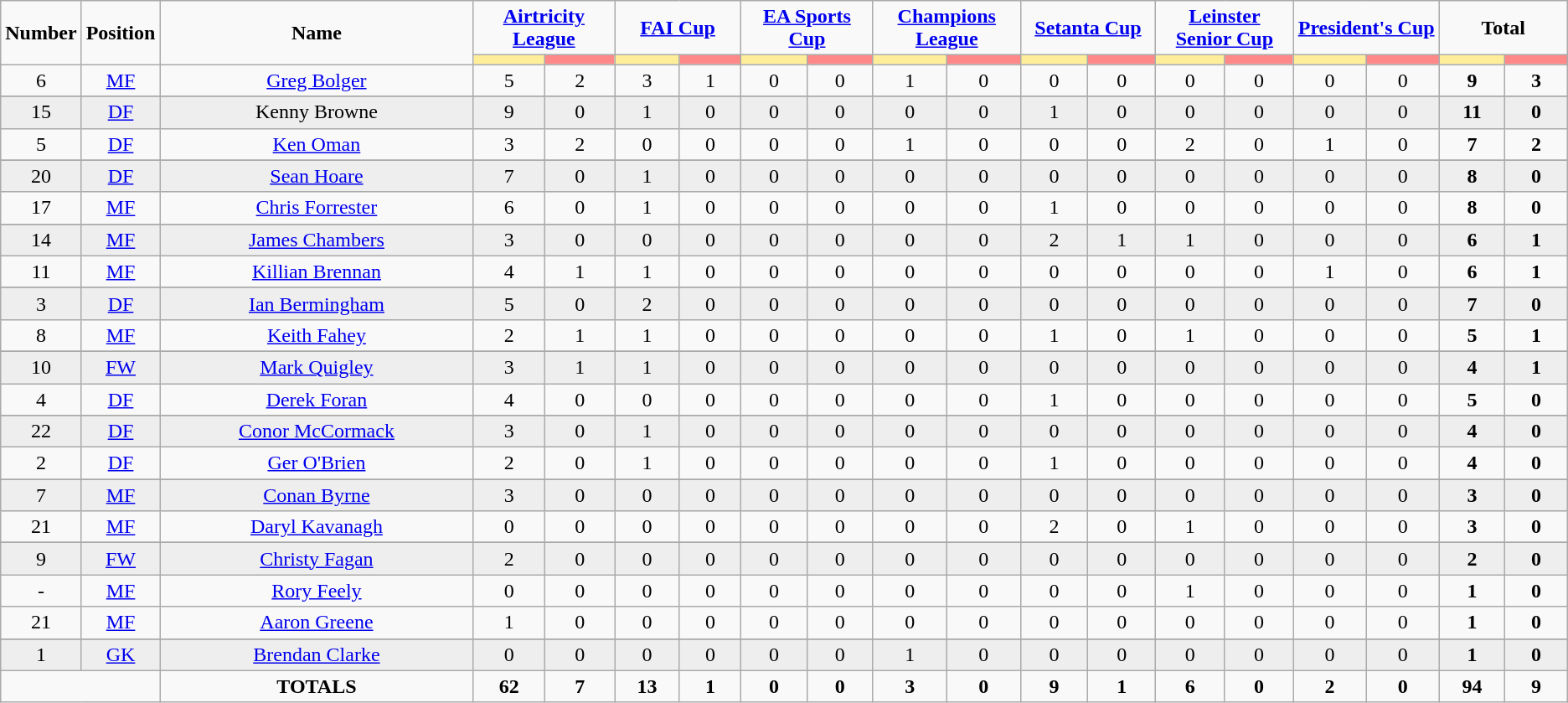<table class="wikitable" style="text-align:center;">
<tr style="text-align:center;">
<td rowspan=2  style="width:5%; "><strong>Number</strong></td>
<td rowspan=2  style="width:5%; "><strong>Position</strong></td>
<td rowspan=2  style="width:20%; "><strong>Name</strong></td>
<td colspan=2><strong><a href='#'>Airtricity League</a></strong></td>
<td colspan=2><strong><a href='#'>FAI Cup</a></strong></td>
<td colspan=2><strong><a href='#'>EA Sports Cup</a></strong></td>
<td colspan=2><strong><a href='#'>Champions League</a></strong></td>
<td colspan=2><strong><a href='#'>Setanta Cup</a></strong></td>
<td colspan=2><strong><a href='#'>Leinster Senior Cup</a></strong></td>
<td colspan=2><strong><a href='#'>President's Cup</a></strong></td>
<td colspan=2><strong>Total</strong></td>
</tr>
<tr>
<th style="width:60px; background:#fe9;"></th>
<th style="width:60px; background:#ff8888;"></th>
<th style="width:60px; background:#fe9;"></th>
<th style="width:60px; background:#ff8888;"></th>
<th style="width:60px; background:#fe9;"></th>
<th style="width:60px; background:#ff8888;"></th>
<th style="width:60px; background:#fe9;"></th>
<th style="width:60px; background:#ff8888;"></th>
<th style="width:60px; background:#fe9;"></th>
<th style="width:60px; background:#ff8888;"></th>
<th style="width:60px; background:#fe9;"></th>
<th style="width:60px; background:#ff8888;"></th>
<th style="width:60px; background:#fe9;"></th>
<th style="width:60px; background:#ff8888;"></th>
<th style="width:60px; background:#fe9;"></th>
<th style="width:60px; background:#ff8888;"></th>
</tr>
<tr>
<td>6</td>
<td><a href='#'>MF</a></td>
<td><a href='#'>Greg Bolger</a></td>
<td>5</td>
<td>2</td>
<td>3</td>
<td>1</td>
<td>0</td>
<td>0</td>
<td>1</td>
<td>0</td>
<td>0</td>
<td>0</td>
<td>0</td>
<td>0</td>
<td>0</td>
<td>0</td>
<td><strong>9</strong></td>
<td><strong>3</strong></td>
</tr>
<tr>
</tr>
<tr bgcolor=#EEEEEE>
<td>15</td>
<td><a href='#'>DF</a></td>
<td>Kenny Browne</td>
<td>9</td>
<td>0</td>
<td>1</td>
<td>0</td>
<td>0</td>
<td>0</td>
<td>0</td>
<td>0</td>
<td>1</td>
<td>0</td>
<td>0</td>
<td>0</td>
<td>0</td>
<td>0</td>
<td><strong>11</strong></td>
<td><strong>0</strong></td>
</tr>
<tr>
<td>5</td>
<td><a href='#'>DF</a></td>
<td><a href='#'>Ken Oman</a></td>
<td>3</td>
<td>2</td>
<td>0</td>
<td>0</td>
<td>0</td>
<td>0</td>
<td>1</td>
<td>0</td>
<td>0</td>
<td>0</td>
<td>2</td>
<td>0</td>
<td>1</td>
<td>0</td>
<td><strong>7</strong></td>
<td><strong>2</strong></td>
</tr>
<tr>
</tr>
<tr bgcolor=#EEEEEE>
<td>20</td>
<td><a href='#'>DF</a></td>
<td><a href='#'>Sean Hoare</a></td>
<td>7</td>
<td>0</td>
<td>1</td>
<td>0</td>
<td>0</td>
<td>0</td>
<td>0</td>
<td>0</td>
<td>0</td>
<td>0</td>
<td>0</td>
<td>0</td>
<td>0</td>
<td>0</td>
<td><strong>8</strong></td>
<td><strong>0</strong></td>
</tr>
<tr>
<td>17</td>
<td><a href='#'>MF</a></td>
<td><a href='#'>Chris Forrester</a></td>
<td>6</td>
<td>0</td>
<td>1</td>
<td>0</td>
<td>0</td>
<td>0</td>
<td>0</td>
<td>0</td>
<td>1</td>
<td>0</td>
<td>0</td>
<td>0</td>
<td>0</td>
<td>0</td>
<td><strong>8</strong></td>
<td><strong>0</strong></td>
</tr>
<tr>
</tr>
<tr bgcolor=#EEEEEE>
<td>14</td>
<td><a href='#'>MF</a></td>
<td><a href='#'>James Chambers</a></td>
<td>3</td>
<td>0</td>
<td>0</td>
<td>0</td>
<td>0</td>
<td>0</td>
<td>0</td>
<td>0</td>
<td>2</td>
<td>1</td>
<td>1</td>
<td>0</td>
<td>0</td>
<td>0</td>
<td><strong>6</strong></td>
<td><strong>1</strong></td>
</tr>
<tr>
<td>11</td>
<td><a href='#'>MF</a></td>
<td><a href='#'>Killian Brennan</a></td>
<td>4</td>
<td>1</td>
<td>1</td>
<td>0</td>
<td>0</td>
<td>0</td>
<td>0</td>
<td>0</td>
<td>0</td>
<td>0</td>
<td>0</td>
<td>0</td>
<td>1</td>
<td>0</td>
<td><strong>6</strong></td>
<td><strong>1</strong></td>
</tr>
<tr>
</tr>
<tr bgcolor=#EEEEEE>
<td>3</td>
<td><a href='#'>DF</a></td>
<td><a href='#'>Ian Bermingham</a></td>
<td>5</td>
<td>0</td>
<td>2</td>
<td>0</td>
<td>0</td>
<td>0</td>
<td>0</td>
<td>0</td>
<td>0</td>
<td>0</td>
<td>0</td>
<td>0</td>
<td>0</td>
<td>0</td>
<td><strong>7</strong></td>
<td><strong>0</strong></td>
</tr>
<tr>
<td>8</td>
<td><a href='#'>MF</a></td>
<td><a href='#'>Keith Fahey</a></td>
<td>2</td>
<td>1</td>
<td>1</td>
<td>0</td>
<td>0</td>
<td>0</td>
<td>0</td>
<td>0</td>
<td>1</td>
<td>0</td>
<td>1</td>
<td>0</td>
<td>0</td>
<td>0</td>
<td><strong>5</strong></td>
<td><strong>1</strong></td>
</tr>
<tr>
</tr>
<tr bgcolor=#EEEEEE>
<td>10</td>
<td><a href='#'>FW</a></td>
<td><a href='#'>Mark Quigley</a></td>
<td>3</td>
<td>1</td>
<td>1</td>
<td>0</td>
<td>0</td>
<td>0</td>
<td>0</td>
<td>0</td>
<td>0</td>
<td>0</td>
<td>0</td>
<td>0</td>
<td>0</td>
<td>0</td>
<td><strong>4</strong></td>
<td><strong>1</strong></td>
</tr>
<tr>
<td>4</td>
<td><a href='#'>DF</a></td>
<td><a href='#'>Derek Foran</a></td>
<td>4</td>
<td>0</td>
<td>0</td>
<td>0</td>
<td>0</td>
<td>0</td>
<td>0</td>
<td>0</td>
<td>1</td>
<td>0</td>
<td>0</td>
<td>0</td>
<td>0</td>
<td>0</td>
<td><strong>5</strong></td>
<td><strong>0</strong></td>
</tr>
<tr>
</tr>
<tr bgcolor=#EEEEEE>
<td>22</td>
<td><a href='#'>DF</a></td>
<td><a href='#'>Conor McCormack</a></td>
<td>3</td>
<td>0</td>
<td>1</td>
<td>0</td>
<td>0</td>
<td>0</td>
<td>0</td>
<td>0</td>
<td>0</td>
<td>0</td>
<td>0</td>
<td>0</td>
<td>0</td>
<td>0</td>
<td><strong>4</strong></td>
<td><strong>0</strong></td>
</tr>
<tr>
<td>2</td>
<td><a href='#'>DF</a></td>
<td><a href='#'>Ger O'Brien</a></td>
<td>2</td>
<td>0</td>
<td>1</td>
<td>0</td>
<td>0</td>
<td>0</td>
<td>0</td>
<td>0</td>
<td>1</td>
<td>0</td>
<td>0</td>
<td>0</td>
<td>0</td>
<td>0</td>
<td><strong>4</strong></td>
<td><strong>0</strong></td>
</tr>
<tr>
</tr>
<tr bgcolor=#EEEEEE>
<td>7</td>
<td><a href='#'>MF</a></td>
<td><a href='#'>Conan Byrne</a></td>
<td>3</td>
<td>0</td>
<td>0</td>
<td>0</td>
<td>0</td>
<td>0</td>
<td>0</td>
<td>0</td>
<td>0</td>
<td>0</td>
<td>0</td>
<td>0</td>
<td>0</td>
<td>0</td>
<td><strong>3</strong></td>
<td><strong>0</strong></td>
</tr>
<tr>
<td>21</td>
<td><a href='#'>MF</a></td>
<td><a href='#'>Daryl Kavanagh</a></td>
<td>0</td>
<td>0</td>
<td>0</td>
<td>0</td>
<td>0</td>
<td>0</td>
<td>0</td>
<td>0</td>
<td>2</td>
<td>0</td>
<td>1</td>
<td>0</td>
<td>0</td>
<td>0</td>
<td><strong>3</strong></td>
<td><strong>0</strong></td>
</tr>
<tr>
</tr>
<tr bgcolor=#EEEEEE>
<td>9</td>
<td><a href='#'>FW</a></td>
<td><a href='#'>Christy Fagan</a></td>
<td>2</td>
<td>0</td>
<td>0</td>
<td>0</td>
<td>0</td>
<td>0</td>
<td>0</td>
<td>0</td>
<td>0</td>
<td>0</td>
<td>0</td>
<td>0</td>
<td>0</td>
<td>0</td>
<td><strong>2</strong></td>
<td><strong>0</strong></td>
</tr>
<tr>
<td>-</td>
<td><a href='#'>MF</a></td>
<td><a href='#'>Rory Feely</a></td>
<td>0</td>
<td>0</td>
<td>0</td>
<td>0</td>
<td>0</td>
<td>0</td>
<td>0</td>
<td>0</td>
<td>0</td>
<td>0</td>
<td>1</td>
<td>0</td>
<td>0</td>
<td>0</td>
<td><strong>1</strong></td>
<td><strong>0</strong></td>
</tr>
<tr>
<td>21</td>
<td><a href='#'>MF</a></td>
<td><a href='#'>Aaron Greene</a></td>
<td>1</td>
<td>0</td>
<td>0</td>
<td>0</td>
<td>0</td>
<td>0</td>
<td>0</td>
<td>0</td>
<td>0</td>
<td>0</td>
<td>0</td>
<td>0</td>
<td>0</td>
<td>0</td>
<td><strong>1</strong></td>
<td><strong>0</strong></td>
</tr>
<tr>
</tr>
<tr bgcolor=#EEEEEE>
<td>1</td>
<td><a href='#'>GK</a></td>
<td><a href='#'>Brendan Clarke</a></td>
<td>0</td>
<td>0</td>
<td>0</td>
<td>0</td>
<td>0</td>
<td>0</td>
<td>1</td>
<td>0</td>
<td>0</td>
<td>0</td>
<td>0</td>
<td>0</td>
<td>0</td>
<td>0</td>
<td><strong>1</strong></td>
<td><strong>0</strong></td>
</tr>
<tr>
<td colspan=2></td>
<td><strong>TOTALS</strong></td>
<td><strong>62</strong></td>
<td><strong>7</strong></td>
<td><strong>13</strong></td>
<td><strong>1</strong></td>
<td><strong>0</strong></td>
<td><strong>0</strong></td>
<td><strong>3</strong></td>
<td><strong>0</strong></td>
<td><strong>9</strong></td>
<td><strong>1</strong></td>
<td><strong>6</strong></td>
<td><strong>0</strong></td>
<td><strong>2</strong></td>
<td><strong>0</strong></td>
<td><strong>94</strong></td>
<td><strong>9</strong></td>
</tr>
</table>
